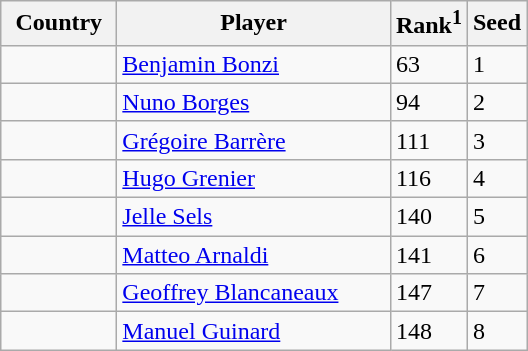<table class="sortable wikitable">
<tr>
<th width="70">Country</th>
<th width="175">Player</th>
<th>Rank<sup>1</sup></th>
<th>Seed</th>
</tr>
<tr>
<td></td>
<td><a href='#'>Benjamin Bonzi</a></td>
<td>63</td>
<td>1</td>
</tr>
<tr>
<td></td>
<td><a href='#'>Nuno Borges</a></td>
<td>94</td>
<td>2</td>
</tr>
<tr>
<td></td>
<td><a href='#'>Grégoire Barrère</a></td>
<td>111</td>
<td>3</td>
</tr>
<tr>
<td></td>
<td><a href='#'>Hugo Grenier</a></td>
<td>116</td>
<td>4</td>
</tr>
<tr>
<td></td>
<td><a href='#'>Jelle Sels</a></td>
<td>140</td>
<td>5</td>
</tr>
<tr>
<td></td>
<td><a href='#'>Matteo Arnaldi</a></td>
<td>141</td>
<td>6</td>
</tr>
<tr>
<td></td>
<td><a href='#'>Geoffrey Blancaneaux</a></td>
<td>147</td>
<td>7</td>
</tr>
<tr>
<td></td>
<td><a href='#'>Manuel Guinard</a></td>
<td>148</td>
<td>8</td>
</tr>
</table>
